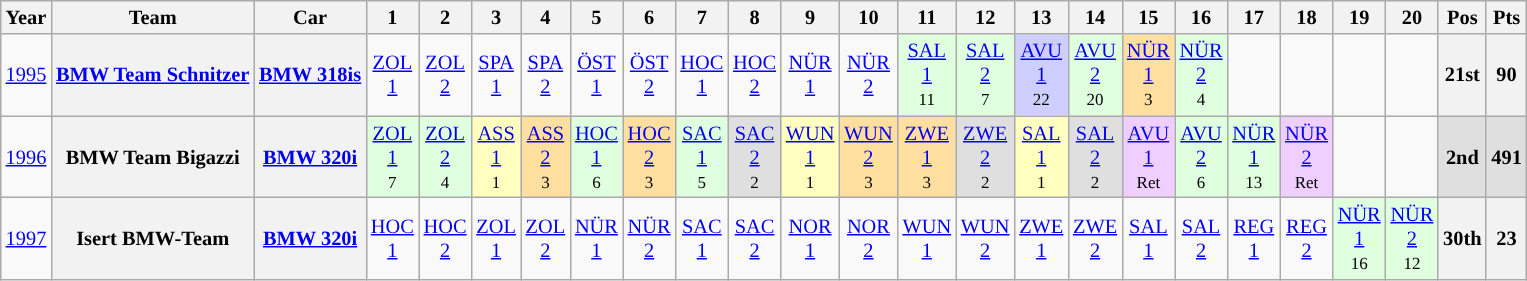<table class="wikitable" style="text-align:center; font-size:85%">
<tr>
<th style="vertical-align:middle">Year</th>
<th style="vertical-align:middle">Team</th>
<th style="vertical-align:middle">Car</th>
<th>1</th>
<th>2</th>
<th>3</th>
<th>4</th>
<th>5</th>
<th>6</th>
<th>7</th>
<th>8</th>
<th>9</th>
<th>10</th>
<th>11</th>
<th>12</th>
<th>13</th>
<th>14</th>
<th>15</th>
<th>16</th>
<th>17</th>
<th>18</th>
<th>19</th>
<th>20</th>
<th>Pos</th>
<th>Pts</th>
</tr>
<tr>
<td><a href='#'>1995</a></td>
<th nowrap><a href='#'>BMW Team Schnitzer</a></th>
<th nowrap><a href='#'>BMW 318is</a></th>
<td><a href='#'>ZOL<br>1</a></td>
<td><a href='#'>ZOL<br>2</a></td>
<td><a href='#'>SPA<br>1</a></td>
<td><a href='#'>SPA<br>2</a></td>
<td><a href='#'>ÖST<br>1</a></td>
<td><a href='#'>ÖST<br>2</a></td>
<td><a href='#'>HOC<br>1</a></td>
<td><a href='#'>HOC<br>2</a></td>
<td><a href='#'>NÜR<br>1</a></td>
<td><a href='#'>NÜR<br>2</a></td>
<td style="background:#DFFFDF;"><a href='#'>SAL<br>1</a><br><small>11</small></td>
<td style="background:#DFFFDF;"><a href='#'>SAL<br>2</a><br><small>7</small></td>
<td style="background:#CFCFFF;"><a href='#'>AVU<br>1</a><br><small>22</small></td>
<td style="background:#DFFFDF;"><a href='#'>AVU<br>2</a><br><small>20</small></td>
<td style="background:#FFDF9F;"><a href='#'>NÜR<br>1</a><br><small>3</small></td>
<td style="background:#DFFFDF;"><a href='#'>NÜR<br>2</a><br><small>4</small></td>
<td></td>
<td></td>
<td></td>
<td></td>
<th>21st</th>
<th>90</th>
</tr>
<tr>
<td><a href='#'>1996</a></td>
<th nowrap>BMW Team Bigazzi</th>
<th nowrap><a href='#'>BMW 320i</a></th>
<td style="background:#DFFFDF;"><a href='#'>ZOL<br>1</a><br><small>7</small></td>
<td style="background:#DFFFDF;"><a href='#'>ZOL<br>2</a><br><small>4</small></td>
<td style="background:#FFFFBF;"><a href='#'>ASS<br>1</a><br><small>1</small></td>
<td style="background:#FFDF9F;"><a href='#'>ASS<br>2</a><br><small>3</small></td>
<td style="background:#DFFFDF;"><a href='#'>HOC<br>1</a><br><small>6</small></td>
<td style="background:#FFDF9F;"><a href='#'>HOC<br>2</a><br><small>3</small></td>
<td style="background:#DFFFDF;"><a href='#'>SAC<br>1</a><br><small>5</small></td>
<td style="background:#DFDFDF;"><a href='#'>SAC<br>2</a><br><small>2</small></td>
<td style="background:#FFFFBF;"><a href='#'>WUN<br>1</a><br><small>1</small></td>
<td style="background:#FFDF9F;"><a href='#'>WUN<br>2</a><br><small>3</small></td>
<td style="background:#FFDF9F;"><a href='#'>ZWE<br>1</a><br><small>3</small></td>
<td style="background:#DFDFDF;"><a href='#'>ZWE<br>2</a><br><small>2</small></td>
<td style="background:#FFFFBF;"><a href='#'>SAL<br>1</a><br><small>1</small></td>
<td style="background:#DFDFDF;"><a href='#'>SAL<br>2</a><br><small>2</small></td>
<td style="background:#EFCFFF;"><a href='#'>AVU<br>1</a><br><small>Ret</small></td>
<td style="background:#DFFFDF;"><a href='#'>AVU<br>2</a><br><small>6</small></td>
<td style="background:#DFFFDF;"><a href='#'>NÜR<br>1</a><br><small>13</small></td>
<td style="background:#EFCFFF;"><a href='#'>NÜR<br>2</a><br><small>Ret</small></td>
<td></td>
<td></td>
<th style="background:#DFDFDF;">2nd</th>
<th style="background:#DFDFDF;">491</th>
</tr>
<tr>
<td><a href='#'>1997</a></td>
<th nowrap>Isert BMW-Team</th>
<th nowrap><a href='#'>BMW 320i</a></th>
<td><a href='#'>HOC<br>1</a></td>
<td><a href='#'>HOC<br>2</a></td>
<td><a href='#'>ZOL<br>1</a></td>
<td><a href='#'>ZOL<br>2</a></td>
<td><a href='#'>NÜR<br>1</a></td>
<td><a href='#'>NÜR<br>2</a></td>
<td><a href='#'>SAC<br>1</a></td>
<td><a href='#'>SAC<br>2</a></td>
<td><a href='#'>NOR<br>1</a></td>
<td><a href='#'>NOR<br>2</a></td>
<td><a href='#'>WUN<br>1</a></td>
<td><a href='#'>WUN<br>2</a></td>
<td><a href='#'>ZWE<br>1</a></td>
<td><a href='#'>ZWE<br>2</a></td>
<td><a href='#'>SAL<br>1</a></td>
<td><a href='#'>SAL<br>2</a></td>
<td><a href='#'>REG<br>1</a></td>
<td><a href='#'>REG<br>2</a></td>
<td style="background:#DFFFDF;"><a href='#'>NÜR<br>1</a><br><small>16</small></td>
<td style="background:#DFFFDF;"><a href='#'>NÜR<br>2</a><br><small>12</small></td>
<th>30th</th>
<th>23</th>
</tr>
</table>
